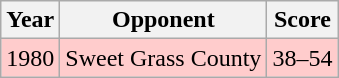<table class="wikitable sortable">
<tr>
<th>Year</th>
<th>Opponent</th>
<th>Score</th>
</tr>
<tr style="background:#fcc">
<td>1980</td>
<td>Sweet Grass County</td>
<td>38–54</td>
</tr>
</table>
